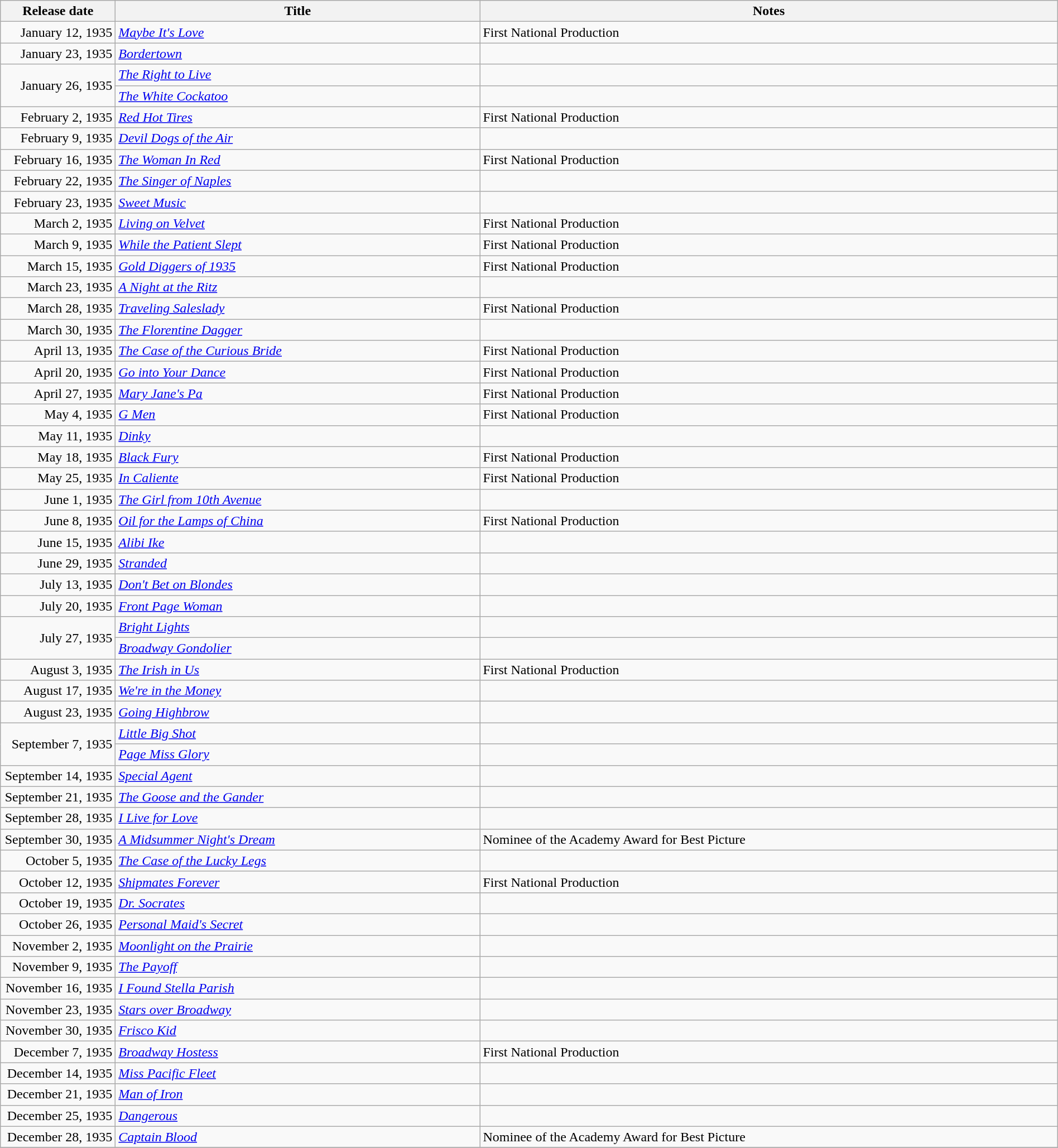<table class="wikitable sortable" style="width:100%;">
<tr>
<th scope="col" style="width:130px;">Release date</th>
<th>Title</th>
<th>Notes</th>
</tr>
<tr>
<td style="text-align:right;">January 12, 1935</td>
<td><em><a href='#'>Maybe It's Love</a></em></td>
<td>First National Production</td>
</tr>
<tr>
<td style="text-align:right;">January 23, 1935</td>
<td><em><a href='#'>Bordertown</a></em></td>
<td></td>
</tr>
<tr>
<td style="text-align:right;" rowspan="2">January 26, 1935</td>
<td><em><a href='#'>The Right to Live</a></em></td>
<td></td>
</tr>
<tr>
<td><em><a href='#'>The White Cockatoo</a></em></td>
<td></td>
</tr>
<tr>
<td style="text-align:right;">February 2, 1935</td>
<td><em><a href='#'>Red Hot Tires</a></em></td>
<td>First National Production</td>
</tr>
<tr>
<td style="text-align:right;">February 9, 1935</td>
<td><em><a href='#'>Devil Dogs of the Air</a></em></td>
<td></td>
</tr>
<tr>
<td style="text-align:right;">February 16, 1935</td>
<td><em><a href='#'>The Woman In Red</a></em></td>
<td>First National Production</td>
</tr>
<tr>
<td style="text-align:right;">February 22, 1935</td>
<td><em><a href='#'>The Singer of Naples</a></em></td>
<td></td>
</tr>
<tr>
<td style="text-align:right;">February 23, 1935</td>
<td><em><a href='#'>Sweet Music</a></em></td>
<td></td>
</tr>
<tr>
<td style="text-align:right;">March 2, 1935</td>
<td><em><a href='#'>Living on Velvet</a></em></td>
<td>First National Production</td>
</tr>
<tr>
<td style="text-align:right;">March 9, 1935</td>
<td><em><a href='#'>While the Patient Slept</a></em></td>
<td>First National Production</td>
</tr>
<tr>
<td style="text-align:right;">March 15, 1935</td>
<td><em><a href='#'>Gold Diggers of 1935</a></em></td>
<td>First National Production</td>
</tr>
<tr>
<td style="text-align:right;">March 23, 1935</td>
<td><em><a href='#'>A Night at the Ritz</a></em></td>
<td></td>
</tr>
<tr>
<td style="text-align:right;">March 28, 1935</td>
<td><em><a href='#'>Traveling Saleslady</a></em></td>
<td>First National Production</td>
</tr>
<tr>
<td style="text-align:right;">March 30, 1935</td>
<td><em><a href='#'>The Florentine Dagger</a></em></td>
<td></td>
</tr>
<tr>
<td style="text-align:right;">April 13, 1935</td>
<td><em><a href='#'>The Case of the Curious Bride</a></em></td>
<td>First National Production</td>
</tr>
<tr>
<td style="text-align:right;">April 20, 1935</td>
<td><em><a href='#'>Go into Your Dance</a></em></td>
<td>First National Production</td>
</tr>
<tr>
<td style="text-align:right;">April 27, 1935</td>
<td><em><a href='#'>Mary Jane's Pa</a></em></td>
<td>First National Production</td>
</tr>
<tr>
<td style="text-align:right;">May 4, 1935</td>
<td><em><a href='#'>G Men</a></em></td>
<td>First National Production</td>
</tr>
<tr>
<td style="text-align:right;">May 11, 1935</td>
<td><em><a href='#'>Dinky</a></em></td>
<td></td>
</tr>
<tr>
<td style="text-align:right;">May 18, 1935</td>
<td><em><a href='#'>Black Fury</a></em></td>
<td>First National Production</td>
</tr>
<tr>
<td style="text-align:right;">May 25, 1935</td>
<td><em><a href='#'>In Caliente</a></em></td>
<td>First National Production</td>
</tr>
<tr>
<td style="text-align:right;">June 1, 1935</td>
<td><em><a href='#'>The Girl from 10th Avenue</a></em></td>
<td></td>
</tr>
<tr>
<td style="text-align:right;">June 8, 1935</td>
<td><em><a href='#'>Oil for the Lamps of China</a></em></td>
<td>First National Production</td>
</tr>
<tr>
<td style="text-align:right;">June 15, 1935</td>
<td><em><a href='#'>Alibi Ike</a></em></td>
<td></td>
</tr>
<tr>
<td style="text-align:right;">June 29, 1935</td>
<td><em><a href='#'>Stranded</a></em></td>
<td></td>
</tr>
<tr>
<td style="text-align:right;">July 13, 1935</td>
<td><em><a href='#'>Don't Bet on Blondes</a></em></td>
<td></td>
</tr>
<tr>
<td style="text-align:right;">July 20, 1935</td>
<td><em><a href='#'>Front Page Woman</a></em></td>
<td></td>
</tr>
<tr>
<td style="text-align:right;" rowspan="2">July 27, 1935</td>
<td><em><a href='#'>Bright Lights</a></em></td>
<td></td>
</tr>
<tr>
<td><em><a href='#'>Broadway Gondolier</a></em></td>
<td></td>
</tr>
<tr>
<td style="text-align:right;">August 3, 1935</td>
<td><em><a href='#'>The Irish in Us</a></em></td>
<td>First National Production</td>
</tr>
<tr>
<td style="text-align:right;">August 17, 1935</td>
<td><em><a href='#'>We're in the Money</a></em></td>
<td></td>
</tr>
<tr>
<td style="text-align:right;">August 23, 1935</td>
<td><em><a href='#'>Going Highbrow</a></em></td>
<td></td>
</tr>
<tr>
<td style="text-align:right;" rowspan="2">September 7, 1935</td>
<td><em><a href='#'>Little Big Shot</a></em></td>
<td></td>
</tr>
<tr>
<td><em><a href='#'>Page Miss Glory</a></em></td>
<td></td>
</tr>
<tr>
<td style="text-align:right;">September 14, 1935</td>
<td><em><a href='#'>Special Agent</a></em></td>
<td></td>
</tr>
<tr>
<td style="text-align:right;">September 21, 1935</td>
<td><em><a href='#'>The Goose and the Gander</a></em></td>
<td></td>
</tr>
<tr>
<td style="text-align:right;">September 28, 1935</td>
<td><em><a href='#'>I Live for Love</a></em></td>
<td></td>
</tr>
<tr>
<td style="text-align:right;">September 30, 1935</td>
<td><em><a href='#'>A Midsummer Night's Dream</a></em></td>
<td>Nominee of the Academy Award for Best Picture</td>
</tr>
<tr>
<td style="text-align:right;">October 5, 1935</td>
<td><em><a href='#'>The Case of the Lucky Legs</a></em></td>
<td></td>
</tr>
<tr>
<td style="text-align:right;">October 12, 1935</td>
<td><em><a href='#'>Shipmates Forever</a></em></td>
<td>First National Production</td>
</tr>
<tr>
<td style="text-align:right;">October 19, 1935</td>
<td><em><a href='#'>Dr. Socrates</a></em></td>
<td></td>
</tr>
<tr>
<td style="text-align:right;">October 26, 1935</td>
<td><em><a href='#'>Personal Maid's Secret</a></em></td>
<td></td>
</tr>
<tr>
<td style="text-align:right;">November 2, 1935</td>
<td><em><a href='#'>Moonlight on the Prairie</a></em></td>
<td></td>
</tr>
<tr>
<td style="text-align:right;">November 9, 1935</td>
<td><em><a href='#'>The Payoff</a></em></td>
<td></td>
</tr>
<tr>
<td style="text-align:right;">November 16, 1935</td>
<td><em><a href='#'>I Found Stella Parish</a></em></td>
<td></td>
</tr>
<tr>
<td style="text-align:right;">November 23, 1935</td>
<td><em><a href='#'>Stars over Broadway</a></em></td>
<td></td>
</tr>
<tr>
<td style="text-align:right;">November 30, 1935</td>
<td><em><a href='#'>Frisco Kid</a></em></td>
<td></td>
</tr>
<tr>
<td style="text-align:right;">December 7, 1935</td>
<td><em><a href='#'>Broadway Hostess</a></em></td>
<td>First National Production</td>
</tr>
<tr>
<td style="text-align:right;">December 14, 1935</td>
<td><em><a href='#'>Miss Pacific Fleet</a></em></td>
<td></td>
</tr>
<tr>
<td style="text-align:right;">December 21, 1935</td>
<td><em><a href='#'>Man of Iron</a></em></td>
<td></td>
</tr>
<tr>
<td style="text-align:right;">December 25, 1935</td>
<td><em><a href='#'>Dangerous</a></em></td>
<td></td>
</tr>
<tr>
<td style="text-align:right;">December 28, 1935</td>
<td><em><a href='#'>Captain Blood</a></em></td>
<td>Nominee of the Academy Award for Best Picture</td>
</tr>
<tr>
</tr>
</table>
